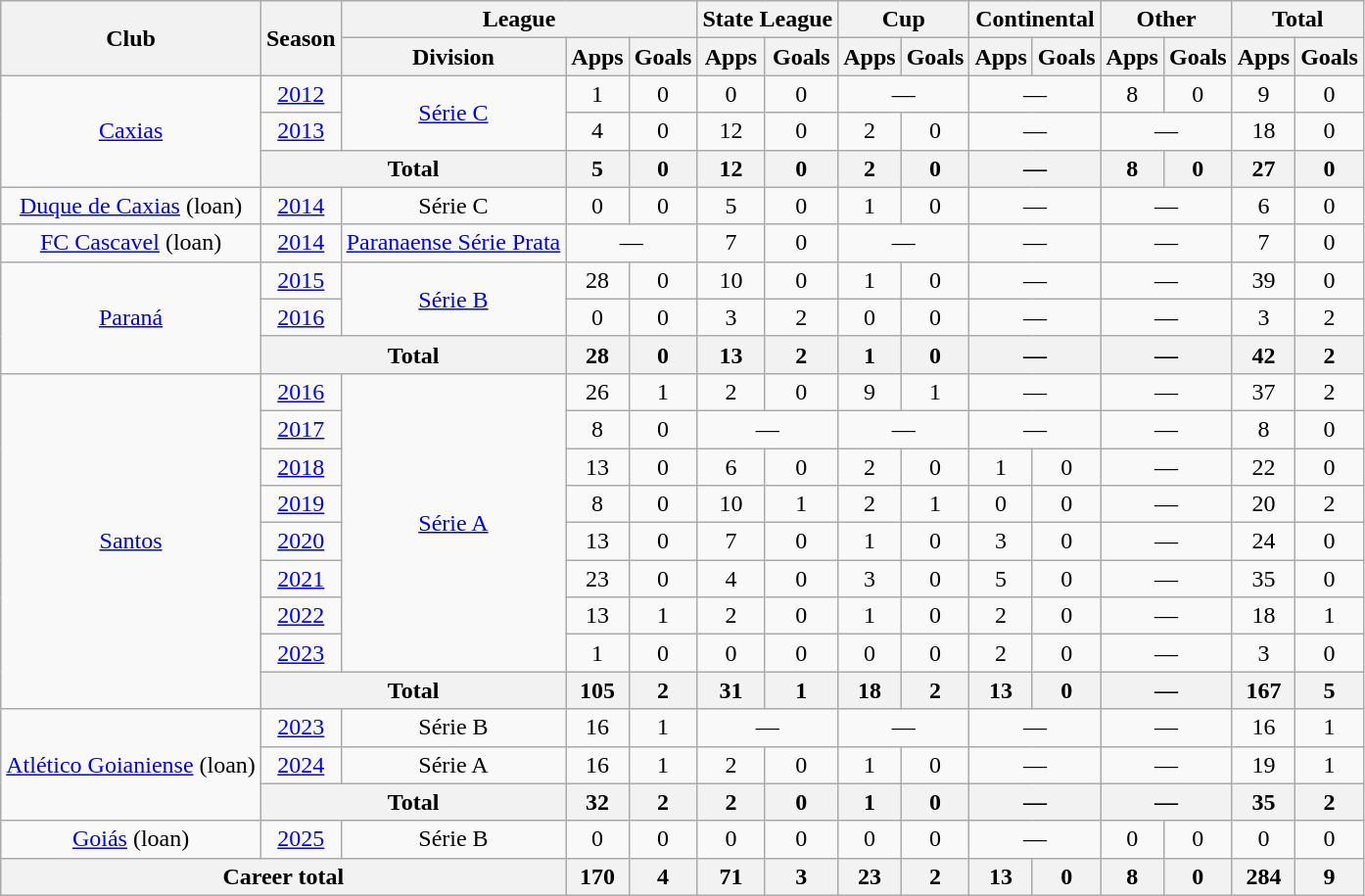<table class="wikitable" style="text-align: center;">
<tr>
<th rowspan="2">Club</th>
<th rowspan="2">Season</th>
<th colspan="3">League</th>
<th colspan="2">State League</th>
<th colspan="2">Cup</th>
<th colspan="2">Continental</th>
<th colspan="2">Other</th>
<th colspan="2">Total</th>
</tr>
<tr>
<th>Division</th>
<th>Apps</th>
<th>Goals</th>
<th>Apps</th>
<th>Goals</th>
<th>Apps</th>
<th>Goals</th>
<th>Apps</th>
<th>Goals</th>
<th>Apps</th>
<th>Goals</th>
<th>Apps</th>
<th>Goals</th>
</tr>
<tr>
<td rowspan="3" valign="center"><a href='#'>Caxias</a></td>
<td><a href='#'>2012</a></td>
<td rowspan="2"><a href='#'>Série C</a></td>
<td>1</td>
<td>0</td>
<td>0</td>
<td>0</td>
<td colspan="2">—</td>
<td colspan="2">—</td>
<td>8</td>
<td>0</td>
<td>9</td>
<td>0</td>
</tr>
<tr>
<td><a href='#'>2013</a></td>
<td>4</td>
<td>0</td>
<td>12</td>
<td>0</td>
<td>2</td>
<td>0</td>
<td colspan="2">—</td>
<td colspan="2">—</td>
<td>18</td>
<td>0</td>
</tr>
<tr>
<th colspan="2">Total</th>
<th>5</th>
<th>0</th>
<th>12</th>
<th>0</th>
<th>2</th>
<th>0</th>
<th colspan="2">—</th>
<th>8</th>
<th>0</th>
<th>27</th>
<th>0</th>
</tr>
<tr>
<td valign="center"><a href='#'>Duque de Caxias</a> (loan)</td>
<td><a href='#'>2014</a></td>
<td>Série C</td>
<td>0</td>
<td>0</td>
<td>5</td>
<td>0</td>
<td>1</td>
<td>0</td>
<td colspan="2">—</td>
<td colspan="2">—</td>
<td>6</td>
<td>0</td>
</tr>
<tr>
<td valign="center"><a href='#'>FC Cascavel</a> (loan)</td>
<td><a href='#'>2014</a></td>
<td><a href='#'>Paranaense Série Prata</a></td>
<td colspan="2">—</td>
<td>7</td>
<td>0</td>
<td colspan="2">—</td>
<td colspan="2">—</td>
<td colspan="2">—</td>
<td>7</td>
<td>0</td>
</tr>
<tr>
<td rowspan="3" valign="center"><a href='#'>Paraná</a></td>
<td><a href='#'>2015</a></td>
<td rowspan="2"><a href='#'>Série B</a></td>
<td>28</td>
<td>0</td>
<td>10</td>
<td>0</td>
<td>1</td>
<td>0</td>
<td colspan="2">—</td>
<td colspan="2">—</td>
<td>39</td>
<td>0</td>
</tr>
<tr>
<td><a href='#'>2016</a></td>
<td>0</td>
<td>0</td>
<td>3</td>
<td>2</td>
<td>0</td>
<td>0</td>
<td colspan="2">—</td>
<td colspan="2">—</td>
<td>3</td>
<td>2</td>
</tr>
<tr>
<th colspan="2">Total</th>
<th>28</th>
<th>0</th>
<th>13</th>
<th>2</th>
<th>1</th>
<th>0</th>
<th colspan="2">—</th>
<th colspan="2">—</th>
<th>42</th>
<th>2</th>
</tr>
<tr>
<td rowspan="9" valign="center"><a href='#'>Santos</a></td>
<td><a href='#'>2016</a></td>
<td rowspan="8"><a href='#'>Série A</a></td>
<td>26</td>
<td>1</td>
<td>2</td>
<td>0</td>
<td>9</td>
<td>1</td>
<td colspan="2">—</td>
<td colspan="2">—</td>
<td>37</td>
<td>2</td>
</tr>
<tr>
<td><a href='#'>2017</a></td>
<td>8</td>
<td>0</td>
<td colspan=2>—</td>
<td colspan=2>—</td>
<td colspan=2>—</td>
<td colspan="2">—</td>
<td>8</td>
<td>0</td>
</tr>
<tr>
<td><a href='#'>2018</a></td>
<td>13</td>
<td>0</td>
<td>6</td>
<td>0</td>
<td>2</td>
<td>0</td>
<td>1</td>
<td>0</td>
<td colspan="2">—</td>
<td>22</td>
<td>0</td>
</tr>
<tr>
<td><a href='#'>2019</a></td>
<td>8</td>
<td>0</td>
<td>10</td>
<td>1</td>
<td>2</td>
<td>1</td>
<td>0</td>
<td>0</td>
<td colspan="2">—</td>
<td>20</td>
<td>2</td>
</tr>
<tr>
<td><a href='#'>2020</a></td>
<td>13</td>
<td>0</td>
<td>7</td>
<td>0</td>
<td>1</td>
<td>0</td>
<td>3</td>
<td>0</td>
<td colspan="2">—</td>
<td>24</td>
<td>0</td>
</tr>
<tr>
<td><a href='#'>2021</a></td>
<td>23</td>
<td>0</td>
<td>4</td>
<td>0</td>
<td>3</td>
<td>0</td>
<td>5</td>
<td>0</td>
<td colspan="2">—</td>
<td>35</td>
<td>0</td>
</tr>
<tr>
<td><a href='#'>2022</a></td>
<td>13</td>
<td>1</td>
<td>2</td>
<td>0</td>
<td>1</td>
<td>0</td>
<td>2</td>
<td>0</td>
<td colspan="2">—</td>
<td>18</td>
<td>1</td>
</tr>
<tr>
<td><a href='#'>2023</a></td>
<td>1</td>
<td>0</td>
<td>0</td>
<td>0</td>
<td>0</td>
<td>0</td>
<td>2</td>
<td>0</td>
<td colspan="2">—</td>
<td>3</td>
<td>0</td>
</tr>
<tr>
<th colspan="2">Total</th>
<th>105</th>
<th>2</th>
<th>31</th>
<th>1</th>
<th>18</th>
<th>2</th>
<th>13</th>
<th>0</th>
<th colspan="2">—</th>
<th>167</th>
<th>5</th>
</tr>
<tr>
<td rowspan="3" valign="center"><a href='#'>Atlético Goianiense</a> (loan)</td>
<td><a href='#'>2023</a></td>
<td>Série B</td>
<td>16</td>
<td>1</td>
<td colspan="2">—</td>
<td colspan="2">—</td>
<td colspan="2">—</td>
<td colspan="2">—</td>
<td>16</td>
<td>1</td>
</tr>
<tr>
<td><a href='#'>2024</a></td>
<td>Série A</td>
<td>16</td>
<td>1</td>
<td>2</td>
<td>0</td>
<td>1</td>
<td>0</td>
<td colspan="2">—</td>
<td colspan="2">—</td>
<td>19</td>
<td>1</td>
</tr>
<tr>
<th colspan="2">Total</th>
<th>32</th>
<th>2</th>
<th>2</th>
<th>0</th>
<th>1</th>
<th>0</th>
<th colspan="2">—</th>
<th colspan="2">—</th>
<th>35</th>
<th>2</th>
</tr>
<tr>
<td valign="center"><a href='#'>Goiás</a> (loan)</td>
<td><a href='#'>2025</a></td>
<td>Série B</td>
<td>0</td>
<td>0</td>
<td>0</td>
<td>0</td>
<td>0</td>
<td>0</td>
<td colspan="2">—</td>
<td>0</td>
<td>0</td>
<td>0</td>
<td>0</td>
</tr>
<tr>
<th colspan="3"><strong>Career total</strong></th>
<th>170</th>
<th>4</th>
<th>71</th>
<th>3</th>
<th>23</th>
<th>2</th>
<th>13</th>
<th>0</th>
<th>8</th>
<th>0</th>
<th>284</th>
<th>9</th>
</tr>
</table>
